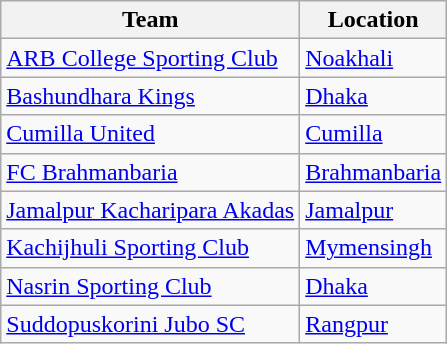<table class="wikitable sortable">
<tr>
<th>Team</th>
<th>Location</th>
</tr>
<tr>
<td><a href='#'>ARB College Sporting Club</a></td>
<td><a href='#'>Noakhali</a></td>
</tr>
<tr>
<td><a href='#'>Bashundhara Kings</a></td>
<td><a href='#'>Dhaka</a></td>
</tr>
<tr>
<td><a href='#'>Cumilla United</a></td>
<td><a href='#'>Cumilla</a></td>
</tr>
<tr>
<td><a href='#'>FC Brahmanbaria</a></td>
<td><a href='#'>Brahmanbaria</a></td>
</tr>
<tr>
<td><a href='#'>Jamalpur Kacharipara Akadas</a></td>
<td><a href='#'>Jamalpur</a></td>
</tr>
<tr>
<td><a href='#'>Kachijhuli Sporting Club</a></td>
<td><a href='#'>Mymensingh</a></td>
</tr>
<tr>
<td><a href='#'>Nasrin Sporting Club</a></td>
<td><a href='#'>Dhaka</a></td>
</tr>
<tr>
<td><a href='#'>Suddopuskorini Jubo SC</a></td>
<td><a href='#'>Rangpur</a></td>
</tr>
</table>
